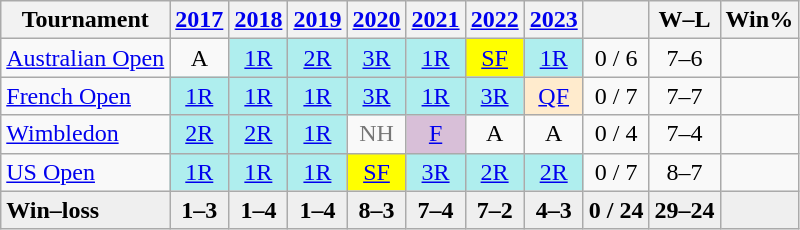<table class="wikitable" style="text-align:center">
<tr>
<th>Tournament</th>
<th><a href='#'>2017</a></th>
<th><a href='#'>2018</a></th>
<th><a href='#'>2019</a></th>
<th><a href='#'>2020</a></th>
<th><a href='#'>2021</a></th>
<th><a href='#'>2022</a></th>
<th><a href='#'>2023</a></th>
<th></th>
<th>W–L</th>
<th>Win%</th>
</tr>
<tr>
<td align="left"><a href='#'>Australian Open</a></td>
<td>A</td>
<td bgcolor="afeeee"><a href='#'>1R</a></td>
<td bgcolor="afeeee"><a href='#'>2R</a></td>
<td bgcolor="afeeee"><a href='#'>3R</a></td>
<td bgcolor="afeeee"><a href='#'>1R</a></td>
<td bgcolor="yellow"><a href='#'>SF</a></td>
<td bgcolor="afeeee"><a href='#'>1R</a></td>
<td>0 / 6</td>
<td>7–6</td>
<td></td>
</tr>
<tr>
<td align="left"><a href='#'>French Open</a></td>
<td bgcolor="afeeee"><a href='#'>1R</a></td>
<td bgcolor="afeeee"><a href='#'>1R</a></td>
<td bgcolor="afeeee"><a href='#'>1R</a></td>
<td bgcolor="afeeee"><a href='#'>3R</a></td>
<td bgcolor="afeeee"><a href='#'>1R</a></td>
<td bgcolor="afeeee"><a href='#'>3R</a></td>
<td bgcolor=ffebcd><a href='#'>QF</a></td>
<td>0 / 7</td>
<td>7–7</td>
<td></td>
</tr>
<tr>
<td align="left"><a href='#'>Wimbledon</a></td>
<td bgcolor="afeeee"><a href='#'>2R</a></td>
<td bgcolor="afeeee"><a href='#'>2R</a></td>
<td bgcolor="afeeee"><a href='#'>1R</a></td>
<td style="color:#767676">NH</td>
<td bgcolor="thistle"><a href='#'>F</a></td>
<td>A</td>
<td>A</td>
<td>0 / 4</td>
<td>7–4</td>
<td></td>
</tr>
<tr>
<td align="left"><a href='#'>US Open</a></td>
<td bgcolor="afeeee"><a href='#'>1R</a></td>
<td bgcolor="afeeee"><a href='#'>1R</a></td>
<td bgcolor="afeeee"><a href='#'>1R</a></td>
<td bgcolor="yellow"><a href='#'>SF</a></td>
<td bgcolor="afeeee"><a href='#'>3R</a></td>
<td bgcolor=afeeee><a href='#'>2R</a></td>
<td bgcolor=afeeee><a href='#'>2R</a></td>
<td>0 / 7</td>
<td>8–7</td>
<td></td>
</tr>
<tr style="background:#efefef;font-weight:bold">
<td align="left">Win–loss</td>
<td>1–3</td>
<td>1–4</td>
<td>1–4</td>
<td>8–3</td>
<td>7–4</td>
<td>7–2</td>
<td>4–3</td>
<td>0 / 24</td>
<td>29–24</td>
<td></td>
</tr>
</table>
